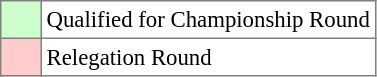<table bgcolor="#f7f8ff" cellpadding="3" cellspacing="0" border="1" style="font-size: 95%; border: gray solid 1px; border-collapse: collapse;text-align:center;">
<tr>
<td style="background: #ccffcc" width="20"></td>
<td bgcolor="#ffffff" align="left">Qualified for Championship Round</td>
</tr>
<tr>
<td style="background: #FFCCCC" width="20"></td>
<td bgcolor="#ffffff" align="left">Relegation Round</td>
</tr>
</table>
